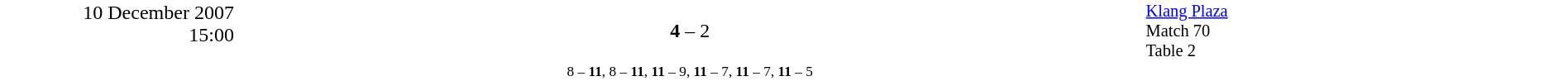<table style="width:100%; background:#ffffff;" cellspacing="0">
<tr>
<td rowspan="2" width="15%" style="text-align:right; vertical-align:top;">10 December 2007<br>15:00<br></td>
<td width="25%" style="text-align:right"><strong></strong></td>
<td width="8%" style="text-align:center"><strong>4</strong> – 2</td>
<td width="25%"></td>
<td width="27%" style="font-size:85%; vertical-align:top;"><a href='#'>Klang Plaza</a><br>Match 70<br>Table 2</td>
</tr>
<tr width="58%" style="font-size:85%;vertical-align:top;"|>
<td colspan="3" style="font-size:85%; text-align:center; vertical-align:top;">8 – <strong>11</strong>, 8 – <strong>11</strong>, <strong>11</strong> – 9, <strong>11</strong> – 7, <strong>11</strong> – 7, <strong>11</strong> – 5</td>
</tr>
</table>
